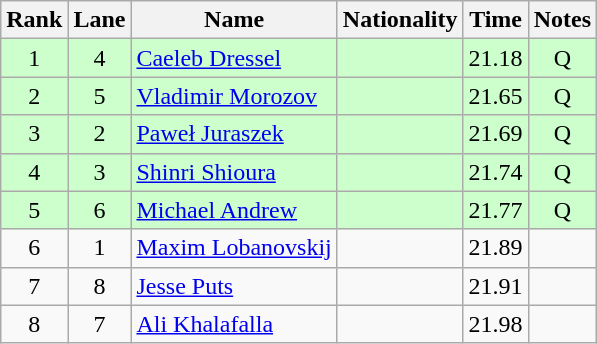<table class="wikitable sortable" style="text-align:center">
<tr>
<th>Rank</th>
<th>Lane</th>
<th>Name</th>
<th>Nationality</th>
<th>Time</th>
<th>Notes</th>
</tr>
<tr bgcolor=ccffcc>
<td>1</td>
<td>4</td>
<td align=left><a href='#'>Caeleb Dressel</a></td>
<td align=left></td>
<td>21.18</td>
<td>Q</td>
</tr>
<tr bgcolor=ccffcc>
<td>2</td>
<td>5</td>
<td align=left><a href='#'>Vladimir Morozov</a></td>
<td align=left></td>
<td>21.65</td>
<td>Q</td>
</tr>
<tr bgcolor=ccffcc>
<td>3</td>
<td>2</td>
<td align=left><a href='#'>Paweł Juraszek</a></td>
<td align=left></td>
<td>21.69</td>
<td>Q</td>
</tr>
<tr bgcolor=ccffcc>
<td>4</td>
<td>3</td>
<td align=left><a href='#'>Shinri Shioura</a></td>
<td align=left></td>
<td>21.74</td>
<td>Q</td>
</tr>
<tr bgcolor=ccffcc>
<td>5</td>
<td>6</td>
<td align=left><a href='#'>Michael Andrew</a></td>
<td align=left></td>
<td>21.77</td>
<td>Q</td>
</tr>
<tr>
<td>6</td>
<td>1</td>
<td align=left><a href='#'>Maxim Lobanovskij</a></td>
<td align=left></td>
<td>21.89</td>
<td></td>
</tr>
<tr>
<td>7</td>
<td>8</td>
<td align=left><a href='#'>Jesse Puts</a></td>
<td align=left></td>
<td>21.91</td>
<td></td>
</tr>
<tr>
<td>8</td>
<td>7</td>
<td align=left><a href='#'>Ali Khalafalla</a></td>
<td align=left></td>
<td>21.98</td>
<td></td>
</tr>
</table>
